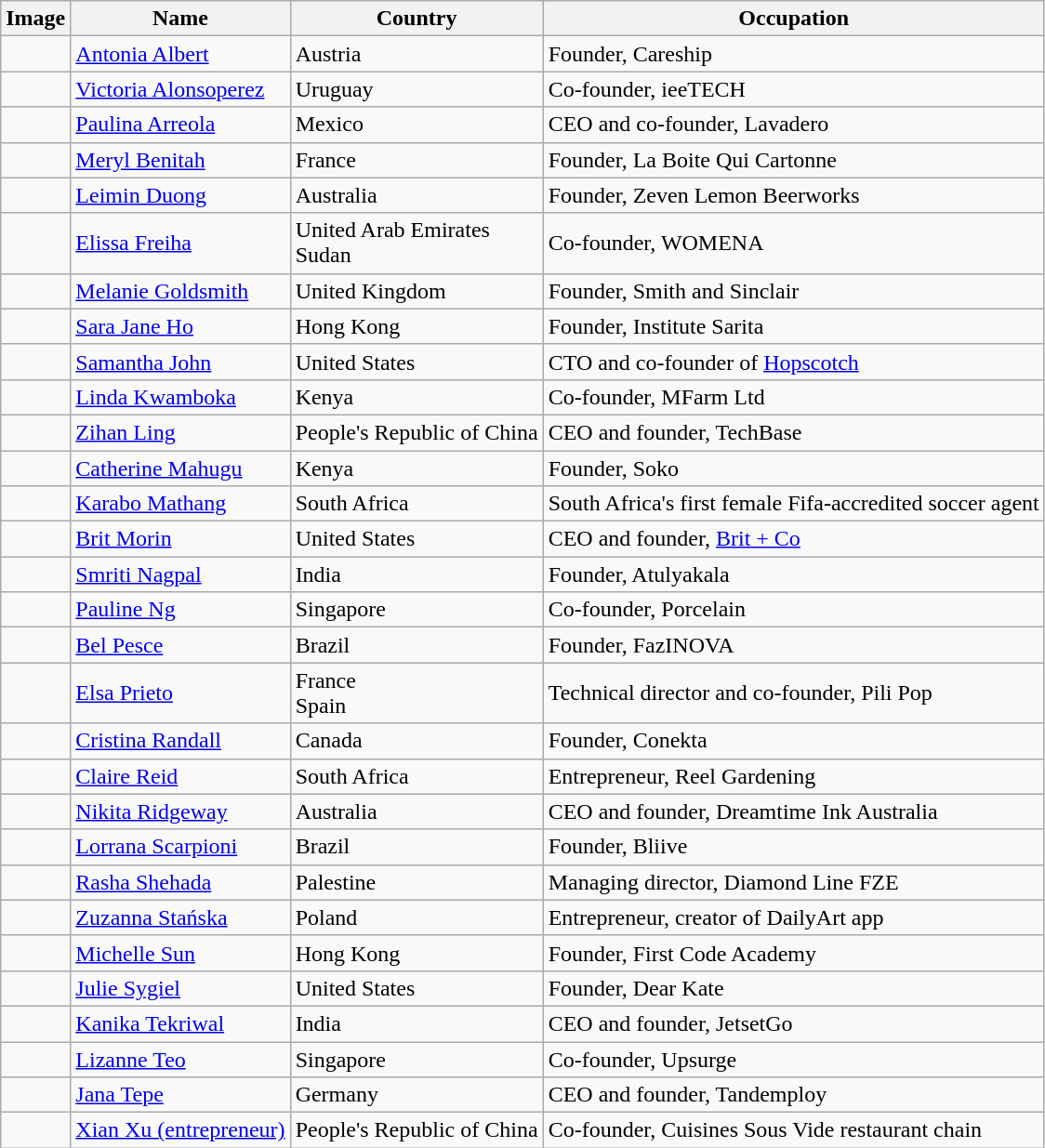<table class="wikitable sortable">
<tr>
<th>Image</th>
<th>Name</th>
<th>Country</th>
<th>Occupation</th>
</tr>
<tr>
<td></td>
<td><a href='#'>Antonia Albert</a></td>
<td>Austria</td>
<td>Founder, Careship</td>
</tr>
<tr>
<td></td>
<td><a href='#'>Victoria Alonsoperez</a></td>
<td>Uruguay</td>
<td>Co-founder, ieeTECH</td>
</tr>
<tr>
<td></td>
<td><a href='#'>Paulina Arreola</a></td>
<td>Mexico</td>
<td>CEO and co-founder, Lavadero</td>
</tr>
<tr>
<td></td>
<td><a href='#'>Meryl Benitah</a></td>
<td>France</td>
<td>Founder, La Boite Qui Cartonne</td>
</tr>
<tr>
<td></td>
<td><a href='#'>Leimin Duong</a></td>
<td>Australia</td>
<td>Founder, Zeven Lemon Beerworks</td>
</tr>
<tr>
<td></td>
<td><a href='#'>Elissa Freiha</a></td>
<td>United Arab Emirates<br>Sudan</td>
<td>Co-founder, WOMENA</td>
</tr>
<tr>
<td></td>
<td><a href='#'>Melanie Goldsmith</a></td>
<td>United Kingdom</td>
<td>Founder, Smith and Sinclair</td>
</tr>
<tr>
<td></td>
<td><a href='#'>Sara Jane Ho</a></td>
<td>Hong Kong</td>
<td>Founder, Institute Sarita</td>
</tr>
<tr>
<td></td>
<td><a href='#'>Samantha John</a></td>
<td>United States</td>
<td>CTO and co-founder of <a href='#'>Hopscotch</a></td>
</tr>
<tr>
<td></td>
<td><a href='#'>Linda Kwamboka</a></td>
<td>Kenya</td>
<td>Co-founder, MFarm Ltd</td>
</tr>
<tr>
<td></td>
<td><a href='#'>Zihan Ling</a></td>
<td>People's Republic of China</td>
<td>CEO and founder, TechBase</td>
</tr>
<tr>
<td></td>
<td><a href='#'>Catherine Mahugu</a></td>
<td>Kenya</td>
<td>Founder, Soko</td>
</tr>
<tr>
<td></td>
<td><a href='#'>Karabo Mathang</a></td>
<td>South Africa</td>
<td>South Africa's first female Fifa-accredited soccer agent</td>
</tr>
<tr>
<td></td>
<td><a href='#'>Brit Morin</a></td>
<td>United States</td>
<td>CEO and founder, <a href='#'>Brit + Co</a></td>
</tr>
<tr>
<td></td>
<td><a href='#'>Smriti Nagpal</a></td>
<td>India</td>
<td>Founder, Atulyakala</td>
</tr>
<tr>
<td></td>
<td><a href='#'>Pauline Ng</a></td>
<td>Singapore</td>
<td>Co-founder, Porcelain</td>
</tr>
<tr>
<td></td>
<td><a href='#'>Bel Pesce</a></td>
<td>Brazil</td>
<td>Founder, FazINOVA</td>
</tr>
<tr>
<td></td>
<td><a href='#'>Elsa Prieto</a></td>
<td>France<br>Spain</td>
<td>Technical director and co-founder, Pili Pop</td>
</tr>
<tr>
<td></td>
<td><a href='#'>Cristina Randall</a></td>
<td>Canada</td>
<td>Founder, Conekta</td>
</tr>
<tr>
<td></td>
<td><a href='#'>Claire Reid</a></td>
<td>South Africa</td>
<td>Entrepreneur, Reel Gardening</td>
</tr>
<tr>
<td></td>
<td><a href='#'>Nikita Ridgeway</a></td>
<td>Australia</td>
<td>CEO and founder, Dreamtime Ink Australia</td>
</tr>
<tr>
<td></td>
<td><a href='#'>Lorrana Scarpioni</a></td>
<td>Brazil</td>
<td>Founder, Bliive</td>
</tr>
<tr>
<td></td>
<td><a href='#'>Rasha Shehada</a></td>
<td>Palestine</td>
<td>Managing director, Diamond Line FZE</td>
</tr>
<tr>
<td></td>
<td><a href='#'>Zuzanna Stańska</a></td>
<td>Poland</td>
<td>Entrepreneur, creator of DailyArt app</td>
</tr>
<tr>
<td></td>
<td><a href='#'>Michelle Sun</a></td>
<td>Hong Kong</td>
<td>Founder, First Code Academy</td>
</tr>
<tr>
<td></td>
<td><a href='#'>Julie Sygiel</a></td>
<td>United States</td>
<td>Founder, Dear Kate</td>
</tr>
<tr>
<td></td>
<td><a href='#'>Kanika Tekriwal</a></td>
<td>India</td>
<td>CEO and founder, JetsetGo</td>
</tr>
<tr>
<td></td>
<td><a href='#'>Lizanne Teo</a></td>
<td>Singapore</td>
<td>Co-founder, Upsurge</td>
</tr>
<tr>
<td></td>
<td><a href='#'>Jana Tepe</a></td>
<td>Germany</td>
<td>CEO and founder, Tandemploy</td>
</tr>
<tr>
<td></td>
<td><a href='#'>Xian Xu (entrepreneur)</a></td>
<td>People's Republic of China</td>
<td>Co-founder, Cuisines Sous Vide restaurant chain</td>
</tr>
</table>
